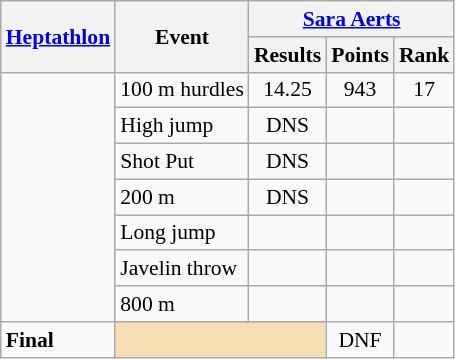<table class=wikitable style="font-size:90%">
<tr>
<th rowspan="2"><a href='#'>Heptathlon</a></th>
<th rowspan="2">Event</th>
<th colspan="3"><a href='#'>Sara Aerts</a></th>
</tr>
<tr>
<th>Results</th>
<th>Points</th>
<th>Rank</th>
</tr>
<tr>
<td rowspan="7"></td>
<td>100 m hurdles</td>
<td align=center>14.25</td>
<td align=center>943</td>
<td align=center>17</td>
</tr>
<tr>
<td>High jump</td>
<td align=center>DNS</td>
<td align=center></td>
<td align=center></td>
</tr>
<tr>
<td>Shot Put</td>
<td align=center>DNS</td>
<td align=center></td>
<td align=center></td>
</tr>
<tr>
<td>200 m</td>
<td align=center>DNS</td>
<td align=center></td>
<td align=center></td>
</tr>
<tr>
<td>Long jump</td>
<td align=center></td>
<td align=center></td>
<td align=center></td>
</tr>
<tr>
<td>Javelin throw</td>
<td align=center></td>
<td align=center></td>
<td align=center></td>
</tr>
<tr>
<td>800 m</td>
<td align=center></td>
<td align=center></td>
<td align=center></td>
</tr>
<tr>
<td><strong>Final</strong></td>
<td colspan="2" bgcolor="wheat"></td>
<td align=center>DNF</td>
<td align=center></td>
</tr>
</table>
